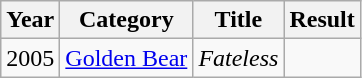<table class="wikitable">
<tr>
<th>Year</th>
<th>Category</th>
<th>Title</th>
<th>Result</th>
</tr>
<tr>
<td>2005</td>
<td><a href='#'>Golden Bear</a></td>
<td><em>Fateless</em></td>
<td></td>
</tr>
</table>
